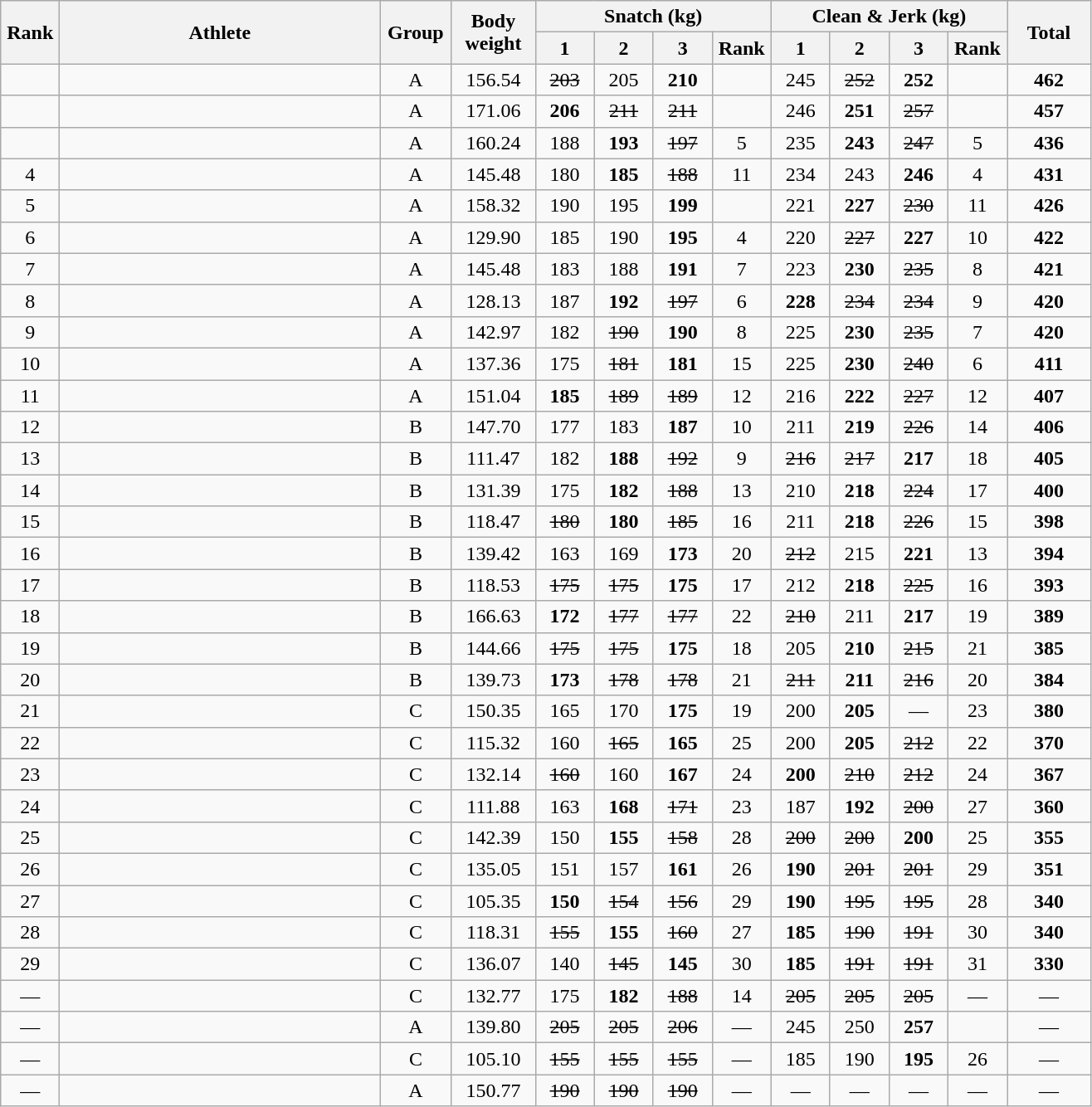<table class = "wikitable" style="text-align:center;">
<tr>
<th rowspan=2 width=40>Rank</th>
<th rowspan=2 width=250>Athlete</th>
<th rowspan=2 width=50>Group</th>
<th rowspan=2 width=60>Body weight</th>
<th colspan=4>Snatch (kg)</th>
<th colspan=4>Clean & Jerk (kg)</th>
<th rowspan=2 width=60>Total</th>
</tr>
<tr>
<th width=40>1</th>
<th width=40>2</th>
<th width=40>3</th>
<th width=40>Rank</th>
<th width=40>1</th>
<th width=40>2</th>
<th width=40>3</th>
<th width=40>Rank</th>
</tr>
<tr>
<td></td>
<td align=left></td>
<td>A</td>
<td>156.54</td>
<td><s>203</s></td>
<td>205</td>
<td><strong>210</strong></td>
<td></td>
<td>245</td>
<td><s>252</s></td>
<td><strong>252</strong></td>
<td></td>
<td><strong>462</strong></td>
</tr>
<tr>
<td></td>
<td align=left></td>
<td>A</td>
<td>171.06</td>
<td><strong>206</strong></td>
<td><s>211</s></td>
<td><s>211</s></td>
<td></td>
<td>246</td>
<td><strong>251</strong></td>
<td><s>257</s></td>
<td></td>
<td><strong>457</strong></td>
</tr>
<tr>
<td></td>
<td align=left></td>
<td>A</td>
<td>160.24</td>
<td>188</td>
<td><strong>193</strong></td>
<td><s>197</s></td>
<td>5</td>
<td>235</td>
<td><strong>243</strong></td>
<td><s>247</s></td>
<td>5</td>
<td><strong>436</strong></td>
</tr>
<tr>
<td>4</td>
<td align=left></td>
<td>A</td>
<td>145.48</td>
<td>180</td>
<td><strong>185</strong></td>
<td><s>188</s></td>
<td>11</td>
<td>234</td>
<td>243</td>
<td><strong>246</strong></td>
<td>4</td>
<td><strong>431</strong></td>
</tr>
<tr>
<td>5</td>
<td align=left></td>
<td>A</td>
<td>158.32</td>
<td>190</td>
<td>195</td>
<td><strong>199</strong></td>
<td></td>
<td>221</td>
<td><strong>227</strong></td>
<td><s>230</s></td>
<td>11</td>
<td><strong>426</strong></td>
</tr>
<tr>
<td>6</td>
<td align=left></td>
<td>A</td>
<td>129.90</td>
<td>185</td>
<td>190</td>
<td><strong>195</strong></td>
<td>4</td>
<td>220</td>
<td><s>227</s></td>
<td><strong>227</strong></td>
<td>10</td>
<td><strong>422</strong></td>
</tr>
<tr>
<td>7</td>
<td align=left></td>
<td>A</td>
<td>145.48</td>
<td>183</td>
<td>188</td>
<td><strong>191</strong></td>
<td>7</td>
<td>223</td>
<td><strong>230</strong></td>
<td><s>235</s></td>
<td>8</td>
<td><strong>421</strong></td>
</tr>
<tr>
<td>8</td>
<td align=left></td>
<td>A</td>
<td>128.13</td>
<td>187</td>
<td><strong>192</strong></td>
<td><s>197</s></td>
<td>6</td>
<td><strong>228</strong></td>
<td><s>234</s></td>
<td><s>234</s></td>
<td>9</td>
<td><strong>420</strong></td>
</tr>
<tr>
<td>9</td>
<td align=left></td>
<td>A</td>
<td>142.97</td>
<td>182</td>
<td><s>190</s></td>
<td><strong>190</strong></td>
<td>8</td>
<td>225</td>
<td><strong>230</strong></td>
<td><s>235</s></td>
<td>7</td>
<td><strong>420</strong></td>
</tr>
<tr>
<td>10</td>
<td align=left></td>
<td>A</td>
<td>137.36</td>
<td>175</td>
<td><s>181</s></td>
<td><strong>181</strong></td>
<td>15</td>
<td>225</td>
<td><strong>230</strong></td>
<td><s>240</s></td>
<td>6</td>
<td><strong>411</strong></td>
</tr>
<tr>
<td>11</td>
<td align=left></td>
<td>A</td>
<td>151.04</td>
<td><strong>185</strong></td>
<td><s>189</s></td>
<td><s>189</s></td>
<td>12</td>
<td>216</td>
<td><strong>222</strong></td>
<td><s>227</s></td>
<td>12</td>
<td><strong>407</strong></td>
</tr>
<tr>
<td>12</td>
<td align=left></td>
<td>B</td>
<td>147.70</td>
<td>177</td>
<td>183</td>
<td><strong>187</strong></td>
<td>10</td>
<td>211</td>
<td><strong>219</strong></td>
<td><s>226</s></td>
<td>14</td>
<td><strong>406</strong></td>
</tr>
<tr>
<td>13</td>
<td align=left></td>
<td>B</td>
<td>111.47</td>
<td>182</td>
<td><strong>188</strong></td>
<td><s>192</s></td>
<td>9</td>
<td><s>216</s></td>
<td><s>217</s></td>
<td><strong>217</strong></td>
<td>18</td>
<td><strong>405</strong></td>
</tr>
<tr>
<td>14</td>
<td align=left></td>
<td>B</td>
<td>131.39</td>
<td>175</td>
<td><strong>182</strong></td>
<td><s>188</s></td>
<td>13</td>
<td>210</td>
<td><strong>218</strong></td>
<td><s>224</s></td>
<td>17</td>
<td><strong>400</strong></td>
</tr>
<tr>
<td>15</td>
<td align=left></td>
<td>B</td>
<td>118.47</td>
<td><s>180</s></td>
<td><strong>180</strong></td>
<td><s>185</s></td>
<td>16</td>
<td>211</td>
<td><strong>218</strong></td>
<td><s>226</s></td>
<td>15</td>
<td><strong>398</strong></td>
</tr>
<tr>
<td>16</td>
<td align=left></td>
<td>B</td>
<td>139.42</td>
<td>163</td>
<td>169</td>
<td><strong>173</strong></td>
<td>20</td>
<td><s>212</s></td>
<td>215</td>
<td><strong>221</strong></td>
<td>13</td>
<td><strong>394</strong></td>
</tr>
<tr>
<td>17</td>
<td align=left></td>
<td>B</td>
<td>118.53</td>
<td><s>175</s></td>
<td><s>175</s></td>
<td><strong>175</strong></td>
<td>17</td>
<td>212</td>
<td><strong>218</strong></td>
<td><s>225</s></td>
<td>16</td>
<td><strong>393</strong></td>
</tr>
<tr>
<td>18</td>
<td align=left></td>
<td>B</td>
<td>166.63</td>
<td><strong>172</strong></td>
<td><s>177</s></td>
<td><s>177</s></td>
<td>22</td>
<td><s>210</s></td>
<td>211</td>
<td><strong>217</strong></td>
<td>19</td>
<td><strong>389</strong></td>
</tr>
<tr>
<td>19</td>
<td align=left></td>
<td>B</td>
<td>144.66</td>
<td><s>175</s></td>
<td><s>175</s></td>
<td><strong>175</strong></td>
<td>18</td>
<td>205</td>
<td><strong>210</strong></td>
<td><s>215</s></td>
<td>21</td>
<td><strong>385</strong></td>
</tr>
<tr>
<td>20</td>
<td align=left></td>
<td>B</td>
<td>139.73</td>
<td><strong>173</strong></td>
<td><s>178</s></td>
<td><s>178</s></td>
<td>21</td>
<td><s>211</s></td>
<td><strong>211</strong></td>
<td><s>216</s></td>
<td>20</td>
<td><strong>384</strong></td>
</tr>
<tr>
<td>21</td>
<td align=left></td>
<td>C</td>
<td>150.35</td>
<td>165</td>
<td>170</td>
<td><strong>175</strong></td>
<td>19</td>
<td>200</td>
<td><strong>205</strong></td>
<td>—</td>
<td>23</td>
<td><strong>380</strong></td>
</tr>
<tr>
<td>22</td>
<td align=left></td>
<td>C</td>
<td>115.32</td>
<td>160</td>
<td><s>165</s></td>
<td><strong>165</strong></td>
<td>25</td>
<td>200</td>
<td><strong>205</strong></td>
<td><s>212</s></td>
<td>22</td>
<td><strong>370</strong></td>
</tr>
<tr>
<td>23</td>
<td align=left></td>
<td>C</td>
<td>132.14</td>
<td><s>160</s></td>
<td>160</td>
<td><strong>167</strong></td>
<td>24</td>
<td><strong>200</strong></td>
<td><s>210</s></td>
<td><s>212</s></td>
<td>24</td>
<td><strong>367</strong></td>
</tr>
<tr>
<td>24</td>
<td align=left></td>
<td>C</td>
<td>111.88</td>
<td>163</td>
<td><strong>168</strong></td>
<td><s>171</s></td>
<td>23</td>
<td>187</td>
<td><strong>192</strong></td>
<td><s>200</s></td>
<td>27</td>
<td><strong>360</strong></td>
</tr>
<tr>
<td>25</td>
<td align=left></td>
<td>C</td>
<td>142.39</td>
<td>150</td>
<td><strong>155</strong></td>
<td><s>158</s></td>
<td>28</td>
<td><s>200</s></td>
<td><s>200</s></td>
<td><strong>200</strong></td>
<td>25</td>
<td><strong>355</strong></td>
</tr>
<tr>
<td>26</td>
<td align=left></td>
<td>C</td>
<td>135.05</td>
<td>151</td>
<td>157</td>
<td><strong>161</strong></td>
<td>26</td>
<td><strong>190</strong></td>
<td><s>201</s></td>
<td><s>201</s></td>
<td>29</td>
<td><strong>351</strong></td>
</tr>
<tr>
<td>27</td>
<td align=left></td>
<td>C</td>
<td>105.35</td>
<td><strong>150</strong></td>
<td><s>154</s></td>
<td><s>156</s></td>
<td>29</td>
<td><strong>190</strong></td>
<td><s>195</s></td>
<td><s>195</s></td>
<td>28</td>
<td><strong>340</strong></td>
</tr>
<tr>
<td>28</td>
<td align=left></td>
<td>C</td>
<td>118.31</td>
<td><s>155</s></td>
<td><strong>155</strong></td>
<td><s>160</s></td>
<td>27</td>
<td><strong>185</strong></td>
<td><s>190</s></td>
<td><s>191</s></td>
<td>30</td>
<td><strong>340</strong></td>
</tr>
<tr>
<td>29</td>
<td align=left></td>
<td>C</td>
<td>136.07</td>
<td>140</td>
<td><s>145</s></td>
<td><strong>145</strong></td>
<td>30</td>
<td><strong>185</strong></td>
<td><s>191</s></td>
<td><s>191</s></td>
<td>31</td>
<td><strong>330</strong></td>
</tr>
<tr>
<td>—</td>
<td align=left></td>
<td>C</td>
<td>132.77</td>
<td>175</td>
<td><strong>182</strong></td>
<td><s>188</s></td>
<td>14</td>
<td><s>205</s></td>
<td><s>205</s></td>
<td><s>205</s></td>
<td>—</td>
<td>—</td>
</tr>
<tr>
<td>—</td>
<td align=left></td>
<td>A</td>
<td>139.80</td>
<td><s>205</s></td>
<td><s>205</s></td>
<td><s>206</s></td>
<td>—</td>
<td>245</td>
<td>250</td>
<td><strong>257</strong></td>
<td></td>
<td>—</td>
</tr>
<tr>
<td>—</td>
<td align=left></td>
<td>C</td>
<td>105.10</td>
<td><s>155</s></td>
<td><s>155</s></td>
<td><s>155</s></td>
<td>—</td>
<td>185</td>
<td>190</td>
<td><strong>195</strong></td>
<td>26</td>
<td>—</td>
</tr>
<tr>
<td>—</td>
<td align=left></td>
<td>A</td>
<td>150.77</td>
<td><s>190</s></td>
<td><s>190</s></td>
<td><s>190</s></td>
<td>—</td>
<td>—</td>
<td>—</td>
<td>—</td>
<td>—</td>
<td>—</td>
</tr>
</table>
